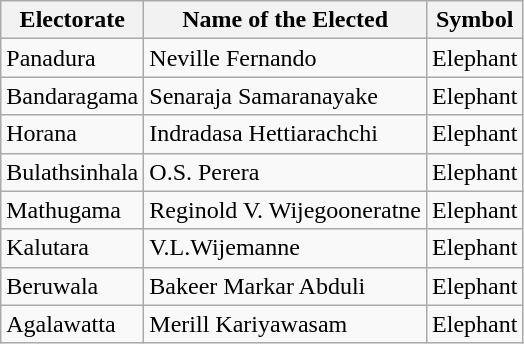<table class="wikitable" border="1">
<tr>
<th>Electorate</th>
<th>Name of the Elected</th>
<th>Symbol</th>
</tr>
<tr>
<td>Panadura</td>
<td>Neville Fernando</td>
<td>Elephant</td>
</tr>
<tr>
<td>Bandaragama</td>
<td>Senaraja Samaranayake</td>
<td>Elephant</td>
</tr>
<tr>
<td>Horana</td>
<td>Indradasa Hettiarachchi</td>
<td>Elephant</td>
</tr>
<tr>
<td>Bulathsinhala</td>
<td>O.S. Perera</td>
<td>Elephant</td>
</tr>
<tr>
<td>Mathugama</td>
<td>Reginold V. Wijegooneratne</td>
<td>Elephant</td>
</tr>
<tr>
<td>Kalutara</td>
<td>V.L.Wijemanne</td>
<td>Elephant</td>
</tr>
<tr>
<td>Beruwala</td>
<td>Bakeer Markar Abduli</td>
<td>Elephant</td>
</tr>
<tr>
<td>Agalawatta</td>
<td>Merill Kariyawasam</td>
<td>Elephant</td>
</tr>
</table>
